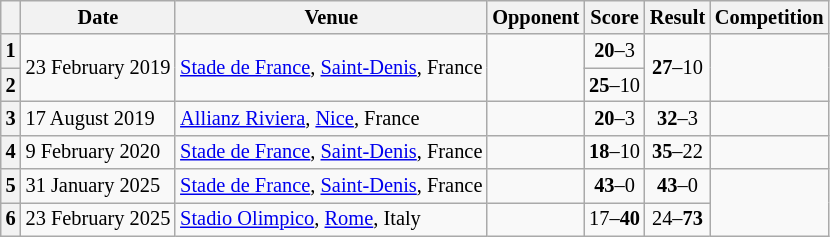<table class="wikitable plainrowheaders" style="font-size:85%;">
<tr>
<th scope=col></th>
<th scope=col data-sort-type=date>Date</th>
<th scope=col>Venue</th>
<th scope=col>Opponent</th>
<th scope=col>Score</th>
<th scope=col>Result</th>
<th scope=col>Competition</th>
</tr>
<tr>
<th scope=row>1</th>
<td rowspan=2>23 February 2019</td>
<td rowspan=2><a href='#'>Stade de France</a>, <a href='#'>Saint-Denis</a>, France</td>
<td rowspan=2></td>
<td align=center><strong>20</strong>–3</td>
<td rowspan=2 style="text-align:center;"><strong>27</strong>–10</td>
<td rowspan=2></td>
</tr>
<tr>
<th scope=row>2</th>
<td align=center><strong>25</strong>–10</td>
</tr>
<tr>
<th scope=row>3</th>
<td>17 August 2019</td>
<td><a href='#'>Allianz Riviera</a>, <a href='#'>Nice</a>, France</td>
<td></td>
<td align=center><strong>20</strong>–3</td>
<td align=center><strong>32</strong>–3</td>
<td></td>
</tr>
<tr>
<th scope=row>4</th>
<td>9 February 2020</td>
<td><a href='#'>Stade de France</a>, <a href='#'>Saint-Denis</a>, France</td>
<td></td>
<td align=center><strong>18</strong>–10</td>
<td align=center><strong>35</strong>–22</td>
<td></td>
</tr>
<tr>
<th scope=row>5</th>
<td>31 January 2025</td>
<td><a href='#'>Stade de France</a>, <a href='#'>Saint-Denis</a>, France</td>
<td></td>
<td align=center><strong>43</strong>–0</td>
<td style="text-align:center;"><strong>43</strong>–0</td>
<td rowspan=2></td>
</tr>
<tr>
<th scope=row>6</th>
<td>23 February 2025</td>
<td><a href='#'>Stadio Olimpico</a>, <a href='#'>Rome</a>, Italy</td>
<td></td>
<td align=center>17–<strong>40</strong></td>
<td align=center>24–<strong>73</strong></td>
</tr>
</table>
